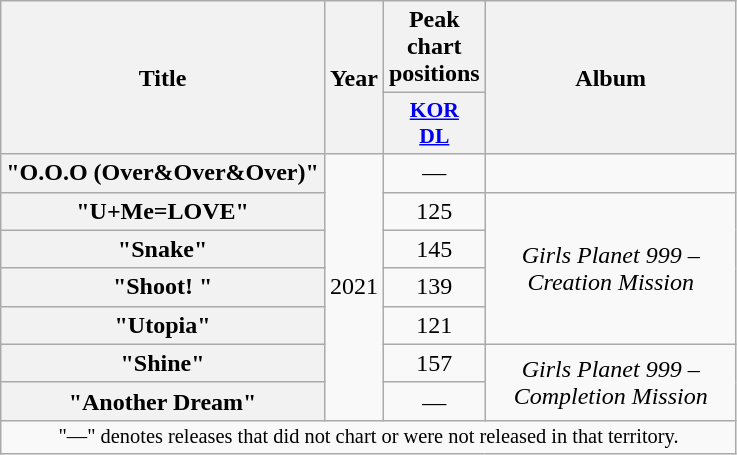<table class="wikitable plainrowheaders" style="text-align:center">
<tr>
<th scope="col" rowspan="2">Title</th>
<th scope="col" rowspan="2">Year</th>
<th scope="col">Peak chart positions</th>
<th scope="col" rowspan="2" style="width:10em">Album</th>
</tr>
<tr>
<th scope="col" style="font-size:90%; width:3em"><a href='#'>KOR<br>DL</a><br></th>
</tr>
<tr>
<th scope="row">"O.O.O (Over&Over&Over)"</th>
<td rowspan="7">2021</td>
<td>—</td>
<td></td>
</tr>
<tr>
<th scope="row">"U+Me=LOVE"</th>
<td>125</td>
<td rowspan="4"><em>Girls Planet 999 – Creation Mission</em></td>
</tr>
<tr>
<th scope="row">"Snake" </th>
<td>145</td>
</tr>
<tr>
<th scope="row">"Shoot! "</th>
<td>139</td>
</tr>
<tr>
<th scope="row">"Utopia"</th>
<td>121</td>
</tr>
<tr>
<th scope="row">"Shine"</th>
<td>157</td>
<td rowspan="2"><em>Girls Planet 999 – Completion Mission</em></td>
</tr>
<tr>
<th scope="row">"Another Dream"</th>
<td>—</td>
</tr>
<tr>
<td colspan="4" style="font-size:85%">"—" denotes releases that did not chart or were not released in that territory.</td>
</tr>
</table>
